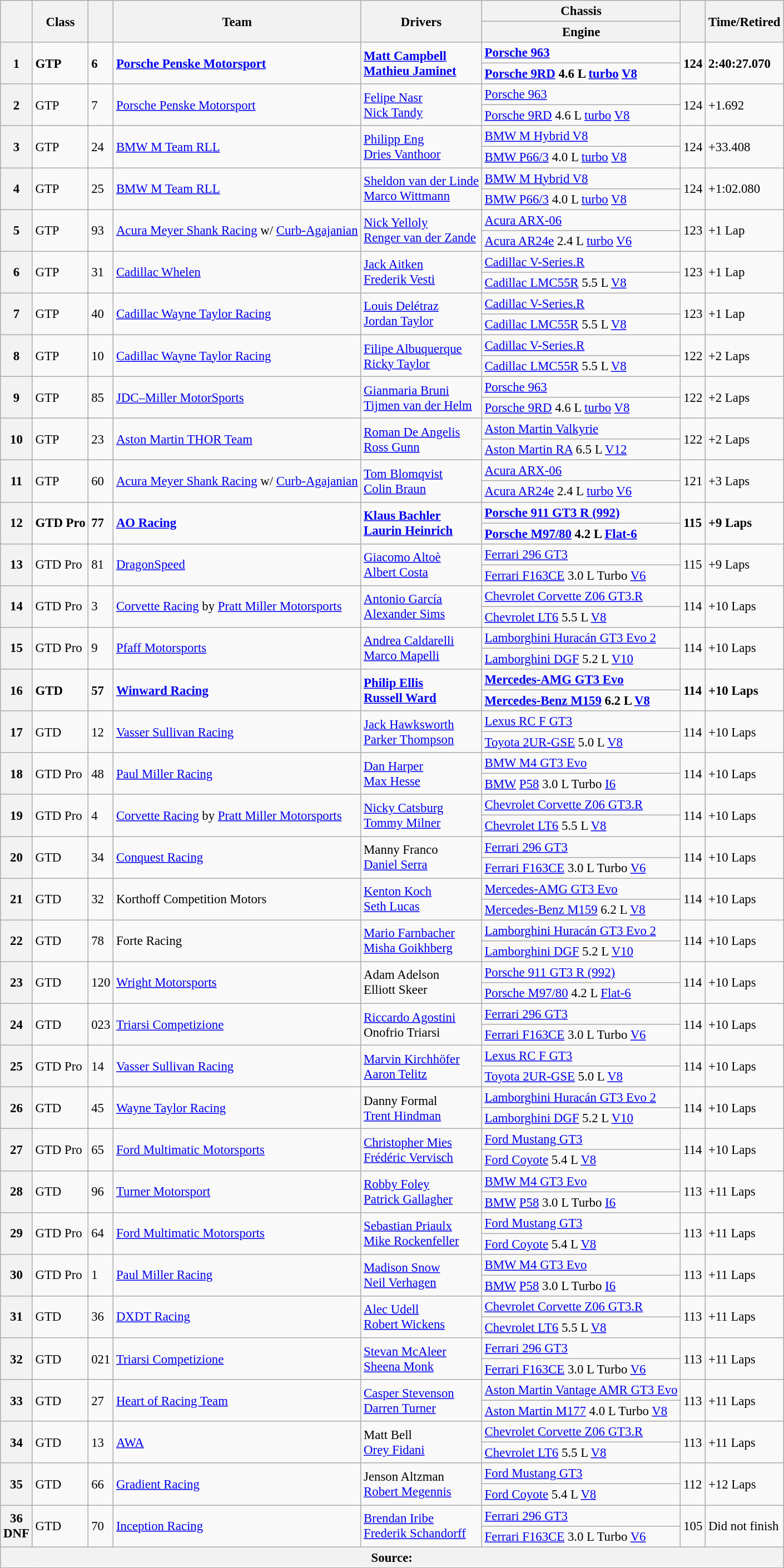<table class="wikitable" style="font-size:95%;">
<tr>
<th rowspan=2></th>
<th rowspan=2>Class</th>
<th rowspan=2></th>
<th rowspan=2>Team</th>
<th rowspan=2>Drivers</th>
<th>Chassis</th>
<th rowspan=2></th>
<th rowspan=2>Time/Retired</th>
</tr>
<tr>
<th>Engine</th>
</tr>
<tr style="font-weight:bold;">
<th rowspan=2>1</th>
<td rowspan=2>GTP</td>
<td rowspan=2>6</td>
<td rowspan=2> <a href='#'>Porsche Penske Motorsport</a></td>
<td rowspan=2> <a href='#'>Matt Campbell</a><br> <a href='#'>Mathieu Jaminet</a></td>
<td><a href='#'>Porsche 963</a></td>
<td rowspan=2>124</td>
<td rowspan=2>2:40:27.070</td>
</tr>
<tr style="font-weight:bold;">
<td><a href='#'>Porsche 9RD</a> 4.6 L <a href='#'>turbo</a> <a href='#'>V8</a></td>
</tr>
<tr>
<th rowspan=2>2</th>
<td rowspan=2>GTP</td>
<td rowspan=2>7</td>
<td rowspan=2> <a href='#'>Porsche Penske Motorsport</a></td>
<td rowspan=2> <a href='#'>Felipe Nasr</a><br> <a href='#'>Nick Tandy</a></td>
<td><a href='#'>Porsche 963</a></td>
<td rowspan=2>124</td>
<td rowspan=2>+1.692</td>
</tr>
<tr>
<td><a href='#'>Porsche 9RD</a> 4.6 L <a href='#'>turbo</a> <a href='#'>V8</a></td>
</tr>
<tr>
<th rowspan=2>3</th>
<td rowspan=2>GTP</td>
<td rowspan=2>24</td>
<td rowspan=2> <a href='#'>BMW M Team RLL</a></td>
<td rowspan=2> <a href='#'>Philipp Eng</a><br> <a href='#'>Dries Vanthoor</a></td>
<td><a href='#'>BMW M Hybrid V8</a></td>
<td rowspan=2>124</td>
<td rowspan=2>+33.408</td>
</tr>
<tr>
<td><a href='#'>BMW P66/3</a> 4.0 L <a href='#'>turbo</a> <a href='#'>V8</a></td>
</tr>
<tr>
<th rowspan=2>4</th>
<td rowspan=2>GTP</td>
<td rowspan=2>25</td>
<td rowspan=2> <a href='#'>BMW M Team RLL</a></td>
<td rowspan=2> <a href='#'>Sheldon van der Linde</a><br> <a href='#'>Marco Wittmann</a></td>
<td><a href='#'>BMW M Hybrid V8</a></td>
<td rowspan=2>124</td>
<td rowspan=2>+1:02.080</td>
</tr>
<tr>
<td><a href='#'>BMW P66/3</a> 4.0 L <a href='#'>turbo</a> <a href='#'>V8</a></td>
</tr>
<tr>
<th rowspan=2>5</th>
<td rowspan=2>GTP</td>
<td rowspan=2>93</td>
<td rowspan=2> <a href='#'>Acura Meyer Shank Racing</a> w/ <a href='#'>Curb-Agajanian</a></td>
<td rowspan=2> <a href='#'>Nick Yelloly</a><br> <a href='#'>Renger van der Zande</a></td>
<td><a href='#'>Acura ARX-06</a></td>
<td rowspan=2>123</td>
<td rowspan=2>+1 Lap</td>
</tr>
<tr>
<td><a href='#'>Acura AR24e</a> 2.4 L <a href='#'>turbo</a> <a href='#'>V6</a></td>
</tr>
<tr>
<th rowspan=2>6</th>
<td rowspan=2>GTP</td>
<td rowspan=2>31</td>
<td rowspan=2> <a href='#'>Cadillac Whelen</a></td>
<td rowspan=2> <a href='#'>Jack Aitken</a><br> <a href='#'>Frederik Vesti</a></td>
<td><a href='#'>Cadillac V-Series.R</a></td>
<td rowspan=2>123</td>
<td rowspan=2>+1 Lap</td>
</tr>
<tr>
<td><a href='#'>Cadillac LMC55R</a> 5.5 L <a href='#'>V8</a></td>
</tr>
<tr>
<th rowspan=2>7</th>
<td rowspan=2>GTP</td>
<td rowspan=2>40</td>
<td rowspan=2> <a href='#'>Cadillac Wayne Taylor Racing</a></td>
<td rowspan=2> <a href='#'>Louis Delétraz</a><br> <a href='#'>Jordan Taylor</a></td>
<td><a href='#'>Cadillac V-Series.R</a></td>
<td rowspan=2>123</td>
<td rowspan=2>+1 Lap</td>
</tr>
<tr>
<td><a href='#'>Cadillac LMC55R</a> 5.5 L <a href='#'>V8</a></td>
</tr>
<tr>
<th rowspan=2>8</th>
<td rowspan=2>GTP</td>
<td rowspan=2>10</td>
<td rowspan=2> <a href='#'>Cadillac Wayne Taylor Racing</a></td>
<td rowspan=2> <a href='#'>Filipe Albuquerque</a><br> <a href='#'>Ricky Taylor</a></td>
<td><a href='#'>Cadillac V-Series.R</a></td>
<td rowspan=2>122</td>
<td rowspan=2>+2 Laps</td>
</tr>
<tr>
<td><a href='#'>Cadillac LMC55R</a> 5.5 L <a href='#'>V8</a></td>
</tr>
<tr>
<th rowspan=2>9</th>
<td rowspan=2>GTP</td>
<td rowspan=2>85</td>
<td rowspan=2> <a href='#'>JDC–Miller MotorSports</a></td>
<td rowspan=2> <a href='#'>Gianmaria Bruni</a><br> <a href='#'>Tijmen van der Helm</a></td>
<td><a href='#'>Porsche 963</a></td>
<td rowspan=2>122</td>
<td rowspan=2>+2 Laps</td>
</tr>
<tr>
<td><a href='#'>Porsche 9RD</a> 4.6 L <a href='#'>turbo</a> <a href='#'>V8</a></td>
</tr>
<tr>
<th rowspan=2>10</th>
<td rowspan=2>GTP</td>
<td rowspan=2>23</td>
<td rowspan=2> <a href='#'>Aston Martin THOR Team</a></td>
<td rowspan=2> <a href='#'>Roman De Angelis</a><br> <a href='#'>Ross Gunn</a></td>
<td><a href='#'>Aston Martin Valkyrie</a></td>
<td rowspan=2>122</td>
<td rowspan=2>+2 Laps</td>
</tr>
<tr>
<td><a href='#'>Aston Martin RA</a> 6.5 L <a href='#'>V12</a></td>
</tr>
<tr>
<th rowspan=2>11</th>
<td rowspan=2>GTP</td>
<td rowspan=2>60</td>
<td rowspan=2> <a href='#'>Acura Meyer Shank Racing</a> w/ <a href='#'>Curb-Agajanian</a></td>
<td rowspan=2> <a href='#'>Tom Blomqvist</a><br> <a href='#'>Colin Braun</a></td>
<td><a href='#'>Acura ARX-06</a></td>
<td rowspan=2>121</td>
<td rowspan=2>+3 Laps</td>
</tr>
<tr>
<td><a href='#'>Acura AR24e</a> 2.4 L <a href='#'>turbo</a> <a href='#'>V6</a></td>
</tr>
<tr style="font-weight:bold;">
<th rowspan=2>12</th>
<td rowspan=2>GTD Pro</td>
<td rowspan=2>77</td>
<td rowspan=2> <a href='#'>AO Racing</a></td>
<td rowspan=2> <a href='#'>Klaus Bachler</a><br> <a href='#'>Laurin Heinrich</a></td>
<td><a href='#'>Porsche 911 GT3 R (992)</a></td>
<td rowspan=2>115</td>
<td rowspan=2>+9 Laps</td>
</tr>
<tr style="font-weight:bold;">
<td><a href='#'>Porsche M97/80</a> 4.2 L <a href='#'>Flat-6</a></td>
</tr>
<tr>
<th rowspan=2>13</th>
<td rowspan=2>GTD Pro</td>
<td rowspan=2>81</td>
<td rowspan=2> <a href='#'>DragonSpeed</a></td>
<td rowspan=2> <a href='#'>Giacomo Altoè</a><br> <a href='#'>Albert Costa</a></td>
<td><a href='#'>Ferrari 296 GT3</a></td>
<td rowspan=2>115</td>
<td rowspan=2>+9 Laps</td>
</tr>
<tr>
<td><a href='#'>Ferrari F163CE</a> 3.0 L Turbo <a href='#'>V6</a></td>
</tr>
<tr>
<th rowspan=2>14</th>
<td rowspan=2>GTD Pro</td>
<td rowspan=2>3</td>
<td rowspan=2> <a href='#'>Corvette Racing</a> by <a href='#'>Pratt Miller Motorsports</a></td>
<td rowspan=2> <a href='#'>Antonio García</a><br> <a href='#'>Alexander Sims</a></td>
<td><a href='#'>Chevrolet Corvette Z06 GT3.R</a></td>
<td rowspan=2>114</td>
<td rowspan=2>+10 Laps</td>
</tr>
<tr>
<td><a href='#'>Chevrolet LT6</a> 5.5 L <a href='#'>V8</a></td>
</tr>
<tr>
<th rowspan=2>15</th>
<td rowspan=2>GTD Pro</td>
<td rowspan=2>9</td>
<td rowspan=2> <a href='#'>Pfaff Motorsports</a></td>
<td rowspan=2> <a href='#'>Andrea Caldarelli</a><br> <a href='#'>Marco Mapelli</a></td>
<td><a href='#'>Lamborghini Huracán GT3 Evo 2</a></td>
<td rowspan=2>114</td>
<td rowspan=2>+10 Laps</td>
</tr>
<tr>
<td><a href='#'>Lamborghini DGF</a> 5.2 L <a href='#'>V10</a></td>
</tr>
<tr style="font-weight:bold;">
<th rowspan=2>16</th>
<td rowspan=2>GTD</td>
<td rowspan=2>57</td>
<td rowspan=2> <a href='#'>Winward Racing</a></td>
<td rowspan=2> <a href='#'>Philip Ellis</a><br> <a href='#'>Russell Ward</a></td>
<td><a href='#'>Mercedes-AMG GT3 Evo</a></td>
<td rowspan=2>114</td>
<td rowspan=2>+10 Laps</td>
</tr>
<tr style="font-weight:bold;">
<td><a href='#'>Mercedes-Benz M159</a> 6.2 L <a href='#'>V8</a></td>
</tr>
<tr>
<th rowspan=2>17</th>
<td rowspan=2>GTD</td>
<td rowspan=2>12</td>
<td rowspan=2> <a href='#'>Vasser Sullivan Racing</a></td>
<td rowspan=2> <a href='#'>Jack Hawksworth</a><br> <a href='#'>Parker Thompson</a></td>
<td><a href='#'>Lexus RC F GT3</a></td>
<td rowspan=2>114</td>
<td rowspan=2>+10 Laps</td>
</tr>
<tr>
<td><a href='#'>Toyota 2UR-GSE</a> 5.0 L <a href='#'>V8</a></td>
</tr>
<tr>
<th rowspan=2>18</th>
<td rowspan=2>GTD Pro</td>
<td rowspan=2>48</td>
<td rowspan=2> <a href='#'>Paul Miller Racing</a></td>
<td rowspan=2> <a href='#'>Dan Harper</a><br> <a href='#'>Max Hesse</a></td>
<td><a href='#'>BMW M4 GT3 Evo</a></td>
<td rowspan=2>114</td>
<td rowspan=2>+10 Laps</td>
</tr>
<tr>
<td><a href='#'>BMW</a> <a href='#'>P58</a> 3.0 L Turbo <a href='#'>I6</a></td>
</tr>
<tr>
<th rowspan=2>19</th>
<td rowspan=2>GTD Pro</td>
<td rowspan=2>4</td>
<td rowspan=2> <a href='#'>Corvette Racing</a> by <a href='#'>Pratt Miller Motorsports</a></td>
<td rowspan=2> <a href='#'>Nicky Catsburg</a><br> <a href='#'>Tommy Milner</a></td>
<td><a href='#'>Chevrolet Corvette Z06 GT3.R</a></td>
<td rowspan=2>114</td>
<td rowspan=2>+10 Laps</td>
</tr>
<tr>
<td><a href='#'>Chevrolet LT6</a> 5.5 L <a href='#'>V8</a></td>
</tr>
<tr>
<th rowspan=2>20</th>
<td rowspan=2>GTD</td>
<td rowspan=2>34</td>
<td rowspan=2> <a href='#'>Conquest Racing</a></td>
<td rowspan=2> Manny Franco<br> <a href='#'>Daniel Serra</a></td>
<td><a href='#'>Ferrari 296 GT3</a></td>
<td rowspan=2>114</td>
<td rowspan=2>+10 Laps</td>
</tr>
<tr>
<td><a href='#'>Ferrari F163CE</a> 3.0 L Turbo <a href='#'>V6</a></td>
</tr>
<tr>
<th rowspan=2>21</th>
<td rowspan=2>GTD</td>
<td rowspan=2>32</td>
<td rowspan=2> Korthoff Competition Motors</td>
<td rowspan=2> <a href='#'>Kenton Koch</a><br> <a href='#'>Seth Lucas</a></td>
<td><a href='#'>Mercedes-AMG GT3 Evo</a></td>
<td rowspan=2>114</td>
<td rowspan=2>+10 Laps</td>
</tr>
<tr>
<td><a href='#'>Mercedes-Benz M159</a> 6.2 L <a href='#'>V8</a></td>
</tr>
<tr>
<th rowspan=2>22</th>
<td rowspan=2>GTD</td>
<td rowspan=2>78</td>
<td rowspan=2> Forte Racing</td>
<td rowspan=2> <a href='#'>Mario Farnbacher</a><br> <a href='#'>Misha Goikhberg</a></td>
<td><a href='#'>Lamborghini Huracán GT3 Evo 2</a></td>
<td rowspan=2>114</td>
<td rowspan=2>+10 Laps</td>
</tr>
<tr>
<td><a href='#'>Lamborghini DGF</a> 5.2 L <a href='#'>V10</a></td>
</tr>
<tr>
<th rowspan=2>23</th>
<td rowspan=2>GTD</td>
<td rowspan=2>120</td>
<td rowspan=2> <a href='#'>Wright Motorsports</a></td>
<td rowspan=2> Adam Adelson<br> Elliott Skeer</td>
<td><a href='#'>Porsche 911 GT3 R (992)</a></td>
<td rowspan=2>114</td>
<td rowspan=2>+10 Laps</td>
</tr>
<tr>
<td><a href='#'>Porsche M97/80</a> 4.2 L <a href='#'>Flat-6</a></td>
</tr>
<tr>
<th rowspan=2>24</th>
<td rowspan=2>GTD</td>
<td rowspan=2>023</td>
<td rowspan=2> <a href='#'>Triarsi Competizione</a></td>
<td rowspan=2> <a href='#'>Riccardo Agostini</a><br> Onofrio Triarsi</td>
<td><a href='#'>Ferrari 296 GT3</a></td>
<td rowspan=2>114</td>
<td rowspan=2>+10 Laps</td>
</tr>
<tr>
<td><a href='#'>Ferrari F163CE</a> 3.0 L Turbo <a href='#'>V6</a></td>
</tr>
<tr>
<th rowspan=2>25</th>
<td rowspan=2>GTD Pro</td>
<td rowspan=2>14</td>
<td rowspan=2> <a href='#'>Vasser Sullivan Racing</a></td>
<td rowspan=2> <a href='#'>Marvin Kirchhöfer</a><br> <a href='#'>Aaron Telitz</a></td>
<td><a href='#'>Lexus RC F GT3</a></td>
<td rowspan=2>114</td>
<td rowspan=2>+10 Laps</td>
</tr>
<tr>
<td><a href='#'>Toyota 2UR-GSE</a> 5.0 L <a href='#'>V8</a></td>
</tr>
<tr>
<th rowspan=2>26</th>
<td rowspan=2>GTD</td>
<td rowspan=2>45</td>
<td rowspan=2> <a href='#'>Wayne Taylor Racing</a></td>
<td rowspan=2> Danny Formal<br> <a href='#'>Trent Hindman</a></td>
<td><a href='#'>Lamborghini Huracán GT3 Evo 2</a></td>
<td rowspan=2>114</td>
<td rowspan=2>+10 Laps</td>
</tr>
<tr>
<td><a href='#'>Lamborghini DGF</a> 5.2 L <a href='#'>V10</a></td>
</tr>
<tr>
<th rowspan=2>27</th>
<td rowspan=2>GTD Pro</td>
<td rowspan=2>65</td>
<td rowspan=2> <a href='#'>Ford Multimatic Motorsports</a></td>
<td rowspan=2> <a href='#'>Christopher Mies</a><br> <a href='#'>Frédéric Vervisch</a></td>
<td><a href='#'>Ford Mustang GT3</a></td>
<td rowspan=2>114</td>
<td rowspan=2>+10 Laps</td>
</tr>
<tr>
<td><a href='#'>Ford Coyote</a> 5.4 L <a href='#'>V8</a></td>
</tr>
<tr>
<th rowspan=2>28</th>
<td rowspan=2>GTD</td>
<td rowspan=2>96</td>
<td rowspan=2> <a href='#'>Turner Motorsport</a></td>
<td rowspan=2> <a href='#'>Robby Foley</a><br> <a href='#'>Patrick Gallagher</a></td>
<td><a href='#'>BMW M4 GT3 Evo</a></td>
<td rowspan=2>113</td>
<td rowspan=2>+11 Laps</td>
</tr>
<tr>
<td><a href='#'>BMW</a> <a href='#'>P58</a> 3.0 L Turbo <a href='#'>I6</a></td>
</tr>
<tr>
<th rowspan=2>29</th>
<td rowspan=2>GTD Pro</td>
<td rowspan=2>64</td>
<td rowspan=2> <a href='#'>Ford Multimatic Motorsports</a></td>
<td rowspan=2> <a href='#'>Sebastian Priaulx</a><br> <a href='#'>Mike Rockenfeller</a></td>
<td><a href='#'>Ford Mustang GT3</a></td>
<td rowspan=2>113</td>
<td rowspan=2>+11 Laps</td>
</tr>
<tr>
<td><a href='#'>Ford Coyote</a> 5.4 L <a href='#'>V8</a></td>
</tr>
<tr>
<th rowspan=2>30</th>
<td rowspan=2>GTD Pro</td>
<td rowspan=2>1</td>
<td rowspan=2> <a href='#'>Paul Miller Racing</a></td>
<td rowspan=2> <a href='#'>Madison Snow</a><br> <a href='#'>Neil Verhagen</a></td>
<td><a href='#'>BMW M4 GT3 Evo</a></td>
<td rowspan=2>113</td>
<td rowspan=2>+11 Laps</td>
</tr>
<tr>
<td><a href='#'>BMW</a> <a href='#'>P58</a> 3.0 L Turbo <a href='#'>I6</a></td>
</tr>
<tr>
<th rowspan=2>31</th>
<td rowspan=2>GTD</td>
<td rowspan=2>36</td>
<td rowspan=2> <a href='#'>DXDT Racing</a></td>
<td rowspan=2> <a href='#'>Alec Udell</a><br> <a href='#'>Robert Wickens</a></td>
<td><a href='#'>Chevrolet Corvette Z06 GT3.R</a></td>
<td rowspan=2>113</td>
<td rowspan=2>+11 Laps</td>
</tr>
<tr>
<td><a href='#'>Chevrolet LT6</a> 5.5 L <a href='#'>V8</a></td>
</tr>
<tr>
<th rowspan=2>32</th>
<td rowspan=2>GTD</td>
<td rowspan=2>021</td>
<td rowspan=2> <a href='#'>Triarsi Competizione</a></td>
<td rowspan=2> <a href='#'>Stevan McAleer</a><br> <a href='#'>Sheena Monk</a></td>
<td><a href='#'>Ferrari 296 GT3</a></td>
<td rowspan=2>113</td>
<td rowspan=2>+11 Laps</td>
</tr>
<tr>
<td><a href='#'>Ferrari F163CE</a> 3.0 L Turbo <a href='#'>V6</a></td>
</tr>
<tr>
<th rowspan=2>33</th>
<td rowspan=2>GTD</td>
<td rowspan=2>27</td>
<td rowspan=2> <a href='#'>Heart of Racing Team</a></td>
<td rowspan=2> <a href='#'>Casper Stevenson</a><br> <a href='#'>Darren Turner</a></td>
<td><a href='#'>Aston Martin Vantage AMR GT3 Evo</a></td>
<td rowspan=2>113</td>
<td rowspan=2>+11 Laps</td>
</tr>
<tr>
<td><a href='#'>Aston Martin M177</a> 4.0 L Turbo <a href='#'>V8</a></td>
</tr>
<tr>
<th rowspan=2>34</th>
<td rowspan=2>GTD</td>
<td rowspan=2>13</td>
<td rowspan=2> <a href='#'>AWA</a></td>
<td rowspan=2> Matt Bell<br> <a href='#'>Orey Fidani</a></td>
<td><a href='#'>Chevrolet Corvette Z06 GT3.R</a></td>
<td rowspan=2>113</td>
<td rowspan=2>+11 Laps</td>
</tr>
<tr>
<td><a href='#'>Chevrolet LT6</a> 5.5 L <a href='#'>V8</a></td>
</tr>
<tr>
<th rowspan=2>35</th>
<td rowspan=2>GTD</td>
<td rowspan=2>66</td>
<td rowspan=2> <a href='#'>Gradient Racing</a></td>
<td rowspan=2> Jenson Altzman<br> <a href='#'>Robert Megennis</a></td>
<td><a href='#'>Ford Mustang GT3</a></td>
<td rowspan=2>112</td>
<td rowspan=2>+12 Laps</td>
</tr>
<tr>
<td><a href='#'>Ford Coyote</a> 5.4 L <a href='#'>V8</a></td>
</tr>
<tr>
<th rowspan=2>36<br>DNF</th>
<td rowspan=2>GTD</td>
<td rowspan=2>70</td>
<td rowspan=2> <a href='#'>Inception Racing</a></td>
<td rowspan=2> <a href='#'>Brendan Iribe</a><br> <a href='#'>Frederik Schandorff</a></td>
<td><a href='#'>Ferrari 296 GT3</a></td>
<td rowspan=2>105</td>
<td rowspan=2>Did not finish</td>
</tr>
<tr>
<td><a href='#'>Ferrari F163CE</a> 3.0 L Turbo <a href='#'>V6</a></td>
</tr>
<tr>
<th colspan="8">Source:</th>
</tr>
</table>
